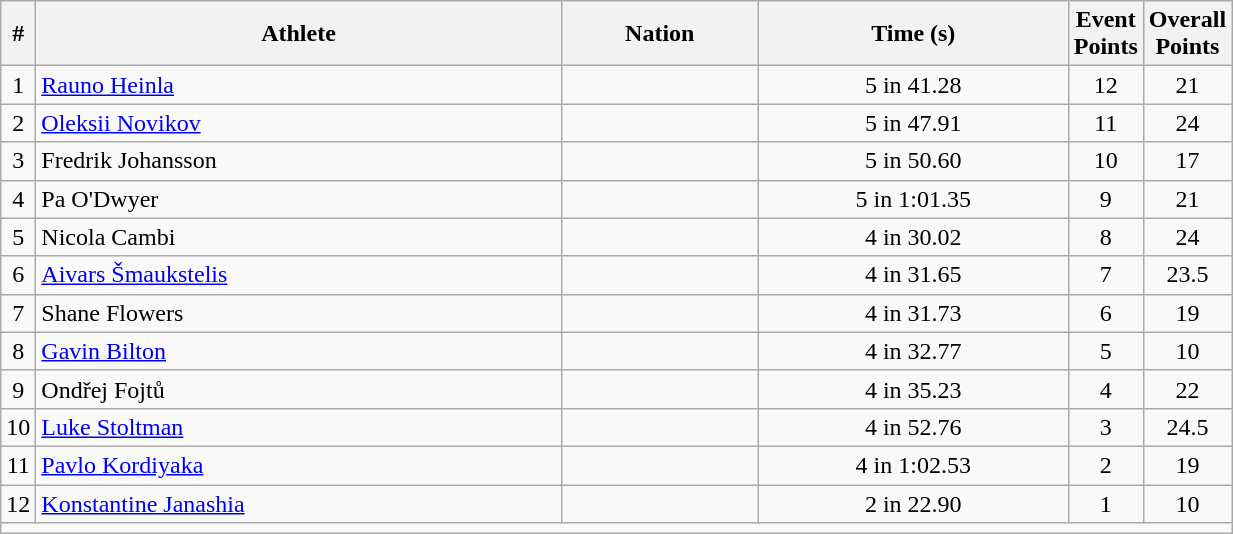<table class="wikitable sortable" style="text-align:center;width: 65%;">
<tr>
<th scope="col" style="width: 10px;">#</th>
<th scope="col">Athlete</th>
<th scope="col">Nation</th>
<th scope="col">Time (s)</th>
<th scope="col" style="width: 10px;">Event Points</th>
<th scope="col" style="width: 10px;">Overall Points</th>
</tr>
<tr>
<td>1</td>
<td align=left><a href='#'>Rauno Heinla</a></td>
<td align=left></td>
<td>5 in 41.28</td>
<td>12</td>
<td>21</td>
</tr>
<tr>
<td>2</td>
<td align=left><a href='#'>Oleksii Novikov</a></td>
<td align=left></td>
<td>5 in 47.91</td>
<td>11</td>
<td>24</td>
</tr>
<tr>
<td>3</td>
<td align=left>Fredrik Johansson</td>
<td align=left></td>
<td>5 in 50.60</td>
<td>10</td>
<td>17</td>
</tr>
<tr>
<td>4</td>
<td align=left>Pa O'Dwyer</td>
<td align=left></td>
<td>5 in 1:01.35</td>
<td>9</td>
<td>21</td>
</tr>
<tr>
<td>5</td>
<td align=left>Nicola Cambi</td>
<td align=left></td>
<td>4 in 30.02</td>
<td>8</td>
<td>24</td>
</tr>
<tr>
<td>6</td>
<td align=left><a href='#'>Aivars Šmaukstelis</a></td>
<td align=left></td>
<td>4 in 31.65</td>
<td>7</td>
<td>23.5</td>
</tr>
<tr>
<td>7</td>
<td align=left>Shane Flowers</td>
<td align=left></td>
<td>4 in 31.73</td>
<td>6</td>
<td>19</td>
</tr>
<tr>
<td>8</td>
<td align=left><a href='#'>Gavin Bilton</a></td>
<td align=left></td>
<td>4 in 32.77</td>
<td>5</td>
<td>10</td>
</tr>
<tr>
<td>9</td>
<td align=left>Ondřej Fojtů</td>
<td align=left></td>
<td>4 in 35.23</td>
<td>4</td>
<td>22</td>
</tr>
<tr>
<td>10</td>
<td align=left><a href='#'>Luke Stoltman</a></td>
<td align=left></td>
<td>4 in 52.76</td>
<td>3</td>
<td>24.5</td>
</tr>
<tr>
<td>11</td>
<td align=left><a href='#'>Pavlo Kordiyaka</a></td>
<td align=left></td>
<td>4 in 1:02.53</td>
<td>2</td>
<td>19</td>
</tr>
<tr>
<td>12</td>
<td align=left><a href='#'>Konstantine Janashia</a></td>
<td align=left></td>
<td>2 in 22.90</td>
<td>1</td>
<td>10</td>
</tr>
<tr class="sortbottom">
<td colspan="6"></td>
</tr>
</table>
